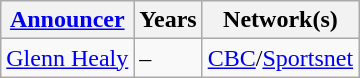<table class="wikitable">
<tr>
<th><a href='#'>Announcer</a></th>
<th>Years</th>
<th>Network(s)</th>
</tr>
<tr>
<td><a href='#'>Glenn Healy</a></td>
<td>–</td>
<td><a href='#'>CBC</a>/<a href='#'>Sportsnet</a></td>
</tr>
</table>
